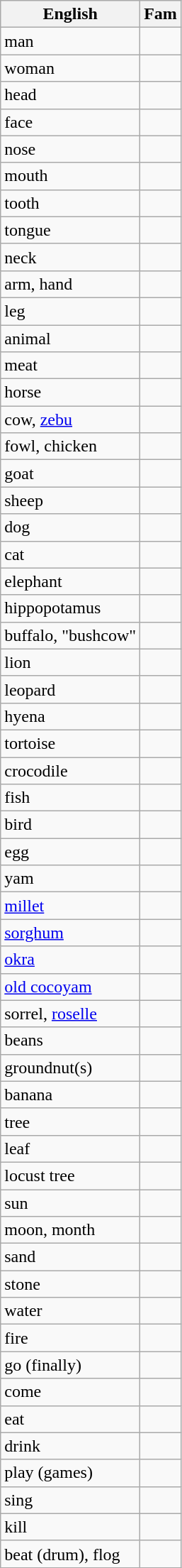<table class="wikitable">
<tr>
<th>English</th>
<th>Fam</th>
</tr>
<tr>
<td>man</td>
<td></td>
</tr>
<tr>
<td>woman</td>
<td></td>
</tr>
<tr>
<td>head</td>
<td></td>
</tr>
<tr>
<td>face</td>
<td></td>
</tr>
<tr>
<td>nose</td>
<td></td>
</tr>
<tr>
<td>mouth</td>
<td></td>
</tr>
<tr>
<td>tooth</td>
<td></td>
</tr>
<tr>
<td>tongue</td>
<td></td>
</tr>
<tr>
<td>neck</td>
<td></td>
</tr>
<tr>
<td>arm, hand</td>
<td></td>
</tr>
<tr>
<td>leg</td>
<td></td>
</tr>
<tr>
<td>animal</td>
<td></td>
</tr>
<tr>
<td>meat</td>
<td></td>
</tr>
<tr>
<td>horse</td>
<td></td>
</tr>
<tr>
<td>cow, <a href='#'>zebu</a></td>
<td></td>
</tr>
<tr>
<td>fowl, chicken</td>
<td></td>
</tr>
<tr>
<td>goat</td>
<td></td>
</tr>
<tr>
<td>sheep</td>
<td></td>
</tr>
<tr>
<td>dog</td>
<td></td>
</tr>
<tr>
<td>cat</td>
<td></td>
</tr>
<tr>
<td>elephant</td>
<td></td>
</tr>
<tr>
<td>hippopotamus</td>
<td></td>
</tr>
<tr>
<td>buffalo, "bushcow"</td>
<td></td>
</tr>
<tr>
<td>lion</td>
<td></td>
</tr>
<tr>
<td>leopard</td>
<td></td>
</tr>
<tr>
<td>hyena</td>
<td></td>
</tr>
<tr>
<td>tortoise</td>
<td></td>
</tr>
<tr>
<td>crocodile</td>
<td></td>
</tr>
<tr>
<td>fish</td>
<td></td>
</tr>
<tr>
<td>bird</td>
<td></td>
</tr>
<tr>
<td>egg</td>
<td></td>
</tr>
<tr>
<td>yam</td>
<td></td>
</tr>
<tr>
<td><a href='#'>millet</a></td>
<td></td>
</tr>
<tr>
<td><a href='#'>sorghum</a></td>
<td></td>
</tr>
<tr>
<td><a href='#'>okra</a></td>
<td></td>
</tr>
<tr>
<td><a href='#'>old cocoyam</a></td>
<td></td>
</tr>
<tr>
<td>sorrel, <a href='#'>roselle</a></td>
<td></td>
</tr>
<tr>
<td>beans</td>
<td></td>
</tr>
<tr>
<td>groundnut(s)</td>
<td></td>
</tr>
<tr>
<td>banana</td>
<td></td>
</tr>
<tr>
<td>tree</td>
<td></td>
</tr>
<tr>
<td>leaf</td>
<td></td>
</tr>
<tr>
<td>locust tree</td>
<td></td>
</tr>
<tr>
<td>sun</td>
<td></td>
</tr>
<tr>
<td>moon, month</td>
<td></td>
</tr>
<tr>
<td>sand</td>
<td></td>
</tr>
<tr>
<td>stone</td>
<td></td>
</tr>
<tr>
<td>water</td>
<td></td>
</tr>
<tr>
<td>fire</td>
<td></td>
</tr>
<tr>
<td>go (finally)</td>
<td></td>
</tr>
<tr>
<td>come</td>
<td></td>
</tr>
<tr>
<td>eat</td>
<td></td>
</tr>
<tr>
<td>drink</td>
<td></td>
</tr>
<tr>
<td>play (games)</td>
<td></td>
</tr>
<tr>
<td>sing</td>
<td></td>
</tr>
<tr>
<td>kill</td>
<td></td>
</tr>
<tr>
<td>beat (drum), flog</td>
<td></td>
</tr>
</table>
